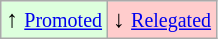<table class="wikitable" align="center">
<tr>
<td style="background:#ddffdd">↑ <small><a href='#'>Promoted</a></small></td>
<td style="background:#ffcccc">↓ <small><a href='#'>Relegated</a></small></td>
</tr>
</table>
